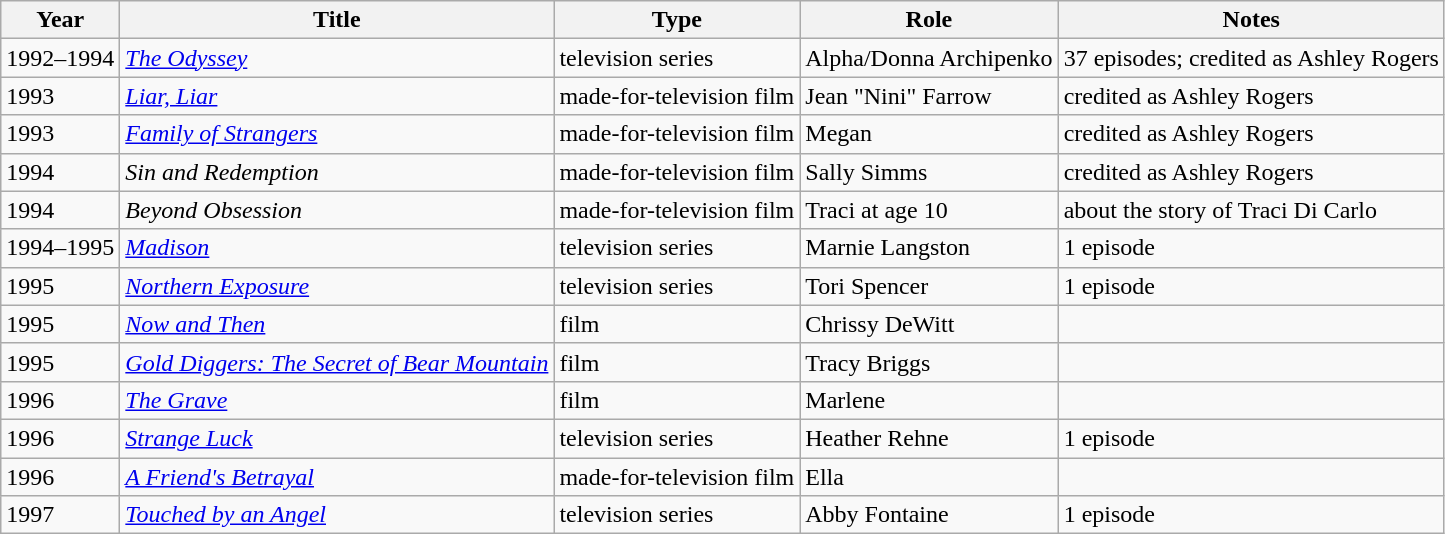<table class="wikitable sortable">
<tr>
<th>Year</th>
<th>Title</th>
<th>Type</th>
<th>Role</th>
<th class="unsortable">Notes</th>
</tr>
<tr>
<td>1992–1994</td>
<td data-sort-value="Odyssey, The"><em><a href='#'>The Odyssey</a></em></td>
<td>television series</td>
<td>Alpha/Donna Archipenko</td>
<td>37 episodes; credited as Ashley Rogers</td>
</tr>
<tr>
<td>1993</td>
<td><em><a href='#'>Liar, Liar</a></em></td>
<td>made-for-television film</td>
<td>Jean "Nini" Farrow</td>
<td>credited as Ashley Rogers</td>
</tr>
<tr>
<td>1993</td>
<td><em><a href='#'>Family of Strangers</a></em></td>
<td>made-for-television film</td>
<td>Megan</td>
<td>credited as Ashley Rogers</td>
</tr>
<tr>
<td>1994</td>
<td><em>Sin and Redemption</em></td>
<td>made-for-television film</td>
<td>Sally Simms</td>
<td>credited as Ashley Rogers</td>
</tr>
<tr>
<td>1994</td>
<td><em>Beyond Obsession</em></td>
<td>made-for-television film</td>
<td>Traci at age 10</td>
<td>about the story of Traci Di Carlo</td>
</tr>
<tr>
<td>1994–1995</td>
<td><em><a href='#'>Madison</a></em></td>
<td>television series</td>
<td>Marnie Langston</td>
<td>1 episode</td>
</tr>
<tr>
<td>1995</td>
<td><em><a href='#'>Northern Exposure</a></em></td>
<td>television series</td>
<td>Tori Spencer</td>
<td>1 episode</td>
</tr>
<tr>
<td>1995</td>
<td><em><a href='#'>Now and Then</a></em></td>
<td>film</td>
<td>Chrissy DeWitt</td>
<td></td>
</tr>
<tr>
<td>1995</td>
<td><em><a href='#'>Gold Diggers: The Secret of Bear Mountain</a></em></td>
<td>film</td>
<td>Tracy Briggs</td>
<td></td>
</tr>
<tr>
<td>1996</td>
<td data-sort-value="Grave, The"><em><a href='#'>The Grave</a></em></td>
<td>film</td>
<td>Marlene</td>
<td></td>
</tr>
<tr>
<td>1996</td>
<td><em><a href='#'>Strange Luck</a></em></td>
<td>television series</td>
<td>Heather Rehne</td>
<td>1 episode</td>
</tr>
<tr>
<td>1996</td>
<td data-sort-value="Friend's Betrayal, A"><em><a href='#'>A Friend's Betrayal</a></em></td>
<td>made-for-television film</td>
<td>Ella</td>
<td></td>
</tr>
<tr>
<td>1997</td>
<td><em><a href='#'>Touched by an Angel</a></em></td>
<td>television series</td>
<td>Abby Fontaine</td>
<td>1 episode</td>
</tr>
</table>
